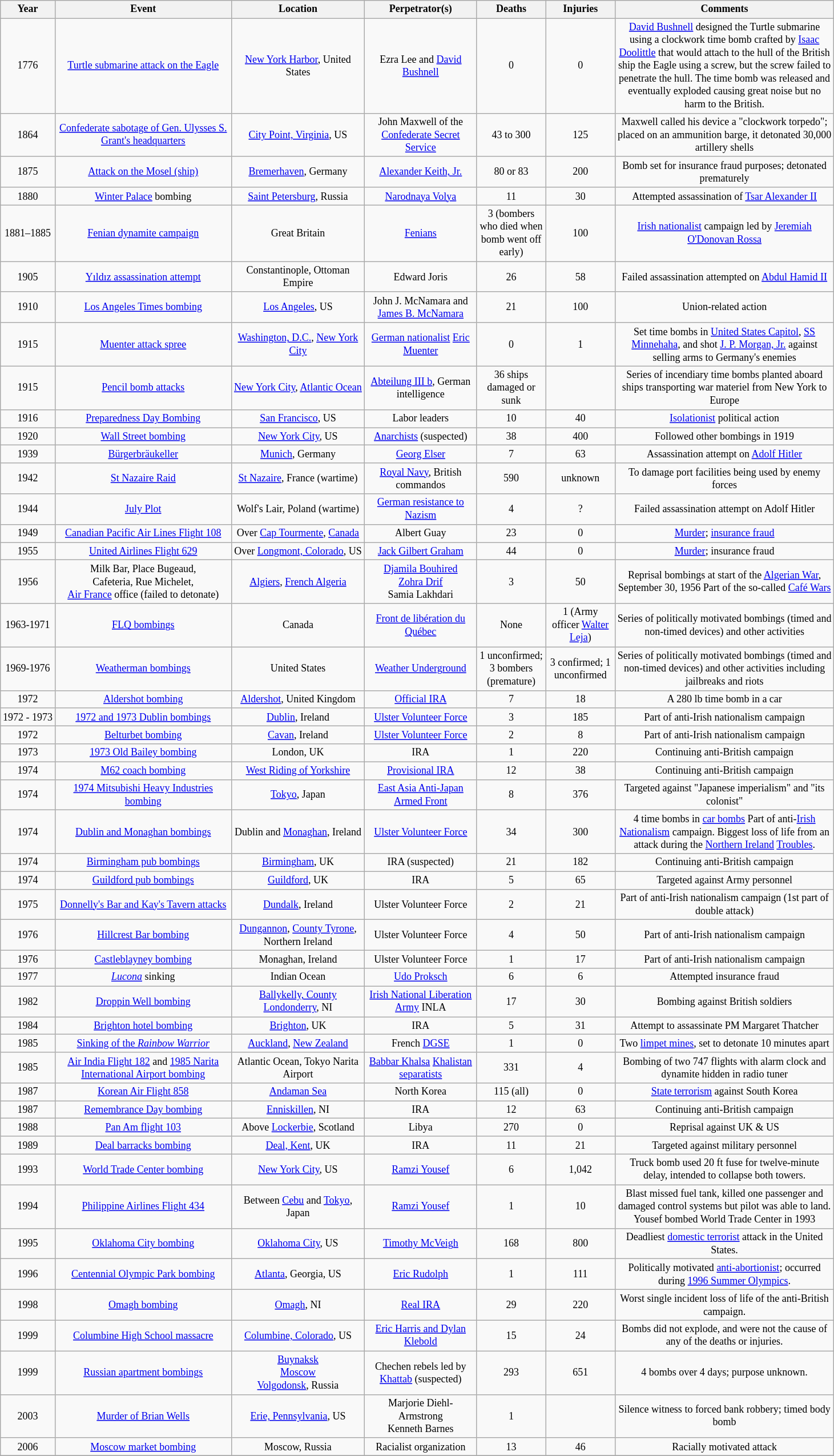<table class="wikitable sortable" style="text-align:center;font-size: 9pt">
<tr>
<th rowspan="1">Year</th>
<th width="200" rowspan="1">Event</th>
<th width="150" rowspan="1">Location</th>
<th width="125" rowspan="1">Perpetrator(s)</th>
<th width="75" rowspan="1">Deaths</th>
<th width="75" rowspan="1">Injuries</th>
<th width="250" rowspan="1">Comments</th>
</tr>
<tr>
<td>1776</td>
<td><a href='#'>Turtle submarine attack on the Eagle</a></td>
<td><a href='#'>New York Harbor</a>, United States</td>
<td>Ezra Lee and <a href='#'>David Bushnell</a></td>
<td>0</td>
<td>0</td>
<td><a href='#'>David Bushnell</a> designed the Turtle submarine using a clockwork time bomb crafted by <a href='#'>Isaac Doolittle</a> that would attach to the hull of the British ship the Eagle using a screw, but the screw failed to penetrate the hull. The time bomb was released and eventually exploded causing great noise but no harm to the British.</td>
</tr>
<tr>
<td>1864</td>
<td><a href='#'>Confederate sabotage of Gen. Ulysses S. Grant's headquarters</a></td>
<td><a href='#'>City Point, Virginia</a>, US</td>
<td>John Maxwell of the <a href='#'>Confederate Secret Service</a></td>
<td>43 to 300</td>
<td>125</td>
<td>Maxwell called his device a "clockwork torpedo"; placed on an ammunition barge, it detonated 30,000 artillery shells</td>
</tr>
<tr>
<td>1875</td>
<td><a href='#'>Attack on the Mosel (ship)</a></td>
<td><a href='#'>Bremerhaven</a>, Germany</td>
<td><a href='#'>Alexander Keith, Jr.</a></td>
<td>80 or 83</td>
<td>200</td>
<td>Bomb set for insurance fraud purposes; detonated prematurely</td>
</tr>
<tr>
<td>1880</td>
<td><a href='#'>Winter Palace</a> bombing</td>
<td><a href='#'>Saint Petersburg</a>, Russia</td>
<td><a href='#'>Narodnaya Volya</a></td>
<td>11</td>
<td>30</td>
<td>Attempted assassination of <a href='#'>Tsar Alexander II</a></td>
</tr>
<tr>
<td>1881–1885</td>
<td><a href='#'>Fenian dynamite campaign</a></td>
<td>Great Britain</td>
<td><a href='#'>Fenians</a></td>
<td>3 (bombers who died when bomb went off early)</td>
<td>100</td>
<td><a href='#'>Irish nationalist</a> campaign led by <a href='#'>Jeremiah O'Donovan Rossa</a></td>
</tr>
<tr>
<td>1905</td>
<td><a href='#'>Yıldız assassination attempt</a></td>
<td>Constantinople, Ottoman Empire</td>
<td>Edward Joris</td>
<td>26</td>
<td>58</td>
<td>Failed assassination attempted on <a href='#'>Abdul Hamid II</a></td>
</tr>
<tr>
<td>1910</td>
<td><a href='#'>Los Angeles Times bombing</a></td>
<td><a href='#'>Los Angeles</a>, US</td>
<td>John J. McNamara and <a href='#'>James B. McNamara</a></td>
<td>21</td>
<td>100</td>
<td>Union-related action</td>
</tr>
<tr>
<td>1915</td>
<td><a href='#'>Muenter attack spree</a></td>
<td><a href='#'>Washington, D.C.</a>, <a href='#'>New York City</a></td>
<td><a href='#'>German nationalist</a> <a href='#'>Eric Muenter</a></td>
<td>0</td>
<td>1</td>
<td>Set time bombs in <a href='#'>United States Capitol</a>, <a href='#'>SS Minnehaha</a>, and shot <a href='#'>J. P. Morgan, Jr.</a> against selling arms to Germany's enemies</td>
</tr>
<tr>
<td>1915</td>
<td><a href='#'>Pencil bomb attacks</a></td>
<td><a href='#'>New York City</a>, <a href='#'>Atlantic Ocean</a></td>
<td><a href='#'>Abteilung III b</a>, German intelligence</td>
<td>36 ships damaged or sunk</td>
<td></td>
<td>Series of incendiary time bombs planted aboard ships transporting war materiel from New York to Europe</td>
</tr>
<tr>
<td>1916</td>
<td><a href='#'>Preparedness Day Bombing</a></td>
<td><a href='#'>San Francisco</a>, US</td>
<td>Labor leaders</td>
<td>10</td>
<td>40</td>
<td><a href='#'>Isolationist</a> political action</td>
</tr>
<tr>
<td>1920</td>
<td><a href='#'>Wall Street bombing</a></td>
<td><a href='#'>New York City</a>, US</td>
<td><a href='#'>Anarchists</a> (suspected)</td>
<td>38</td>
<td>400</td>
<td>Followed other bombings in 1919</td>
</tr>
<tr>
<td>1939</td>
<td><a href='#'>Bürgerbräukeller</a></td>
<td><a href='#'>Munich</a>, Germany</td>
<td><a href='#'>Georg Elser</a></td>
<td>7</td>
<td>63</td>
<td>Assassination attempt on <a href='#'>Adolf Hitler</a></td>
</tr>
<tr>
<td>1942</td>
<td><a href='#'>St Nazaire Raid</a></td>
<td><a href='#'>St Nazaire</a>, France (wartime)</td>
<td><a href='#'>Royal Navy</a>, British commandos</td>
<td>590</td>
<td>unknown</td>
<td>To damage port facilities being used by enemy forces</td>
</tr>
<tr>
<td>1944</td>
<td><a href='#'>July Plot</a></td>
<td>Wolf's Lair, Poland (wartime)</td>
<td><a href='#'>German resistance to Nazism</a></td>
<td>4</td>
<td>?</td>
<td>Failed assassination attempt on Adolf Hitler</td>
</tr>
<tr>
<td>1949</td>
<td><a href='#'>Canadian Pacific Air Lines Flight 108</a></td>
<td>Over <a href='#'>Cap Tourmente</a>, <a href='#'>Canada</a></td>
<td>Albert Guay</td>
<td>23</td>
<td>0</td>
<td><a href='#'>Murder</a>; <a href='#'>insurance fraud</a></td>
</tr>
<tr>
<td>1955</td>
<td><a href='#'>United Airlines Flight 629</a></td>
<td>Over <a href='#'>Longmont, Colorado</a>, US</td>
<td><a href='#'>Jack Gilbert Graham</a></td>
<td>44</td>
<td>0</td>
<td><a href='#'>Murder</a>; insurance fraud</td>
</tr>
<tr>
<td>1956</td>
<td>Milk Bar, Place Bugeaud,<br>Cafeteria, Rue Michelet,<br><a href='#'>Air France</a> office (failed to detonate)</td>
<td><a href='#'>Algiers</a>, <a href='#'>French Algeria</a></td>
<td><a href='#'>Djamila Bouhired</a><br><a href='#'>Zohra Drif</a><br>Samia Lakhdari</td>
<td>3</td>
<td>50</td>
<td>Reprisal bombings at start of the <a href='#'>Algerian War</a>, September 30, 1956 Part of the so-called <a href='#'>Café Wars</a></td>
</tr>
<tr>
<td>1963-1971</td>
<td><a href='#'>FLQ bombings</a></td>
<td>Canada</td>
<td><a href='#'>Front de libération du Québec</a></td>
<td>None</td>
<td>1 (Army officer <a href='#'>Walter Leja</a>)</td>
<td>Series of politically motivated bombings (timed and non-timed devices) and other activities</td>
</tr>
<tr>
<td>1969-1976</td>
<td><a href='#'>Weatherman bombings</a></td>
<td>United States</td>
<td><a href='#'>Weather Underground</a></td>
<td>1 unconfirmed; 3 bombers (premature)</td>
<td>3 confirmed; 1 unconfirmed</td>
<td>Series of politically motivated bombings (timed and non-timed devices) and other activities including jailbreaks and riots</td>
</tr>
<tr>
<td>1972</td>
<td><a href='#'>Aldershot bombing</a></td>
<td><a href='#'>Aldershot</a>, United Kingdom</td>
<td><a href='#'>Official IRA</a></td>
<td>7</td>
<td>18</td>
<td>A 280 lb time bomb in a car</td>
</tr>
<tr>
<td>1972 - 1973</td>
<td><a href='#'>1972 and 1973 Dublin bombings</a></td>
<td><a href='#'>Dublin</a>, Ireland</td>
<td><a href='#'>Ulster Volunteer Force</a></td>
<td>3</td>
<td>185</td>
<td>Part of anti-Irish nationalism campaign</td>
</tr>
<tr>
<td>1972</td>
<td><a href='#'>Belturbet bombing</a></td>
<td><a href='#'>Cavan</a>, Ireland</td>
<td><a href='#'>Ulster Volunteer Force</a></td>
<td>2</td>
<td>8</td>
<td>Part of anti-Irish nationalism campaign</td>
</tr>
<tr>
<td>1973</td>
<td><a href='#'>1973 Old Bailey bombing</a></td>
<td>London, UK</td>
<td>IRA</td>
<td>1</td>
<td>220</td>
<td>Continuing anti-British campaign</td>
</tr>
<tr>
<td>1974</td>
<td><a href='#'>M62 coach bombing</a></td>
<td><a href='#'>West Riding of Yorkshire</a></td>
<td><a href='#'>Provisional IRA</a></td>
<td>12</td>
<td>38</td>
<td>Continuing anti-British campaign</td>
</tr>
<tr>
<td>1974</td>
<td><a href='#'>1974 Mitsubishi Heavy Industries bombing </a></td>
<td><a href='#'>Tokyo</a>, Japan</td>
<td><a href='#'>East Asia Anti-Japan Armed Front</a></td>
<td>8</td>
<td>376</td>
<td>Targeted against "Japanese imperialism" and "its colonist"</td>
</tr>
<tr>
<td>1974</td>
<td><a href='#'>Dublin and Monaghan bombings</a></td>
<td>Dublin and <a href='#'>Monaghan</a>, Ireland</td>
<td><a href='#'>Ulster Volunteer Force</a></td>
<td>34</td>
<td>300</td>
<td>4 time bombs in <a href='#'>car bombs</a> Part of anti-<a href='#'>Irish Nationalism</a> campaign. Biggest loss of life from an attack during the <a href='#'>Northern Ireland</a> <a href='#'>Troubles</a>.</td>
</tr>
<tr>
<td>1974</td>
<td><a href='#'>Birmingham pub bombings</a></td>
<td><a href='#'>Birmingham</a>, UK</td>
<td>IRA (suspected)</td>
<td>21</td>
<td>182</td>
<td>Continuing anti-British campaign</td>
</tr>
<tr>
<td>1974</td>
<td><a href='#'>Guildford pub bombings</a></td>
<td><a href='#'>Guildford</a>, UK</td>
<td>IRA</td>
<td>5</td>
<td>65</td>
<td>Targeted against Army personnel</td>
</tr>
<tr>
<td>1975</td>
<td><a href='#'>Donnelly's Bar and Kay's Tavern attacks</a></td>
<td><a href='#'>Dundalk</a>, Ireland</td>
<td>Ulster Volunteer Force</td>
<td>2</td>
<td>21</td>
<td>Part of anti-Irish nationalism campaign (1st part of double attack)</td>
</tr>
<tr>
<td>1976</td>
<td><a href='#'>Hillcrest Bar bombing</a></td>
<td><a href='#'>Dungannon</a>, <a href='#'>County Tyrone</a>, Northern Ireland</td>
<td>Ulster Volunteer Force</td>
<td>4</td>
<td>50</td>
<td>Part of anti-Irish nationalism campaign</td>
</tr>
<tr>
<td>1976</td>
<td><a href='#'>Castleblayney bombing</a></td>
<td>Monaghan, Ireland</td>
<td>Ulster Volunteer Force</td>
<td>1</td>
<td>17</td>
<td>Part of anti-Irish nationalism campaign</td>
</tr>
<tr>
<td>1977</td>
<td><em><a href='#'>Lucona</a></em> sinking</td>
<td>Indian Ocean</td>
<td><a href='#'>Udo Proksch</a></td>
<td>6</td>
<td>6</td>
<td>Attempted insurance fraud</td>
</tr>
<tr>
<td>1982</td>
<td><a href='#'>Droppin Well bombing</a></td>
<td><a href='#'>Ballykelly, County Londonderry</a>, NI</td>
<td><a href='#'>Irish National Liberation Army</a> INLA</td>
<td>17</td>
<td>30</td>
<td>Bombing against British soldiers</td>
</tr>
<tr>
<td>1984</td>
<td><a href='#'>Brighton hotel bombing</a></td>
<td><a href='#'>Brighton</a>, UK</td>
<td>IRA</td>
<td>5</td>
<td>31</td>
<td>Attempt to assassinate PM Margaret Thatcher</td>
</tr>
<tr>
<td>1985</td>
<td><a href='#'>Sinking of the <em>Rainbow Warrior</em></a></td>
<td><a href='#'>Auckland</a>, <a href='#'>New Zealand</a></td>
<td>French <a href='#'>DGSE</a></td>
<td>1</td>
<td>0</td>
<td>Two <a href='#'>limpet mines</a>, set to detonate 10 minutes apart</td>
</tr>
<tr>
<td>1985</td>
<td><a href='#'>Air India Flight 182</a> and <a href='#'>1985 Narita International Airport bombing</a></td>
<td>Atlantic Ocean, Tokyo Narita Airport</td>
<td><a href='#'>Babbar Khalsa</a> <a href='#'>Khalistan separatists</a></td>
<td>331</td>
<td>4</td>
<td>Bombing of two 747 flights with alarm clock and dynamite hidden in radio tuner</td>
</tr>
<tr>
<td>1987</td>
<td><a href='#'>Korean Air Flight 858</a></td>
<td><a href='#'>Andaman Sea</a></td>
<td>North Korea</td>
<td>115 (all)</td>
<td>0</td>
<td><a href='#'>State terrorism</a> against South Korea</td>
</tr>
<tr>
<td>1987</td>
<td><a href='#'>Remembrance Day bombing</a></td>
<td><a href='#'>Enniskillen</a>, NI</td>
<td>IRA</td>
<td>12</td>
<td>63</td>
<td>Continuing anti-British campaign</td>
</tr>
<tr>
<td>1988</td>
<td><a href='#'>Pan Am flight 103</a></td>
<td>Above <a href='#'>Lockerbie</a>, Scotland</td>
<td>Libya</td>
<td>270</td>
<td>0</td>
<td>Reprisal against UK & US</td>
</tr>
<tr>
<td>1989</td>
<td><a href='#'>Deal barracks bombing</a></td>
<td><a href='#'>Deal, Kent</a>, UK</td>
<td>IRA</td>
<td>11</td>
<td>21</td>
<td>Targeted against military personnel</td>
</tr>
<tr>
<td>1993</td>
<td><a href='#'>World Trade Center bombing</a></td>
<td><a href='#'>New York City</a>, US</td>
<td><a href='#'>Ramzi Yousef</a></td>
<td>6</td>
<td>1,042</td>
<td>Truck bomb used 20 ft fuse for twelve-minute delay, intended to collapse both towers.</td>
</tr>
<tr>
<td>1994</td>
<td><a href='#'>Philippine Airlines Flight 434</a></td>
<td>Between <a href='#'>Cebu</a> and <a href='#'>Tokyo</a>, Japan</td>
<td><a href='#'>Ramzi Yousef</a></td>
<td>1</td>
<td>10</td>
<td>Blast missed fuel tank, killed one passenger and damaged control systems but pilot was able to land. Yousef bombed World Trade Center in 1993</td>
</tr>
<tr>
<td>1995</td>
<td><a href='#'>Oklahoma City bombing</a></td>
<td><a href='#'>Oklahoma City</a>, US</td>
<td><a href='#'>Timothy McVeigh</a></td>
<td>168</td>
<td>800</td>
<td>Deadliest <a href='#'>domestic terrorist</a> attack in the United States.</td>
</tr>
<tr>
<td>1996</td>
<td><a href='#'>Centennial Olympic Park bombing</a></td>
<td><a href='#'>Atlanta</a>, Georgia, US</td>
<td><a href='#'>Eric Rudolph</a></td>
<td>1</td>
<td>111</td>
<td>Politically motivated <a href='#'>anti-abortionist</a>; occurred during <a href='#'>1996 Summer Olympics</a>.</td>
</tr>
<tr>
<td>1998</td>
<td><a href='#'>Omagh bombing</a></td>
<td><a href='#'>Omagh</a>, NI</td>
<td><a href='#'>Real IRA</a></td>
<td>29</td>
<td>220</td>
<td>Worst single incident loss of life of the anti-British campaign.</td>
</tr>
<tr>
<td>1999</td>
<td><a href='#'>Columbine High School massacre</a></td>
<td><a href='#'>Columbine, Colorado</a>, US</td>
<td><a href='#'>Eric Harris and Dylan Klebold</a></td>
<td>15</td>
<td>24</td>
<td>Bombs did not explode, and were not the cause of any of the deaths or injuries.</td>
</tr>
<tr>
<td>1999</td>
<td><a href='#'>Russian apartment bombings</a></td>
<td><a href='#'>Buynaksk</a><br><a href='#'>Moscow</a><br><a href='#'>Volgodonsk</a>, Russia</td>
<td>Chechen rebels led by <a href='#'>Khattab</a> (suspected)</td>
<td>293</td>
<td>651</td>
<td>4 bombs over 4 days; purpose unknown.</td>
</tr>
<tr>
<td>2003</td>
<td><a href='#'>Murder of Brian Wells</a></td>
<td><a href='#'>Erie, Pennsylvania</a>, US</td>
<td>Marjorie Diehl-Armstrong<br>Kenneth Barnes</td>
<td>1</td>
<td></td>
<td>Silence witness to forced bank robbery; timed body bomb</td>
</tr>
<tr>
<td>2006</td>
<td><a href='#'>Moscow market bombing</a></td>
<td>Moscow, Russia</td>
<td>Racialist organization</td>
<td>13</td>
<td>46</td>
<td>Racially motivated attack</td>
</tr>
<tr>
</tr>
</table>
